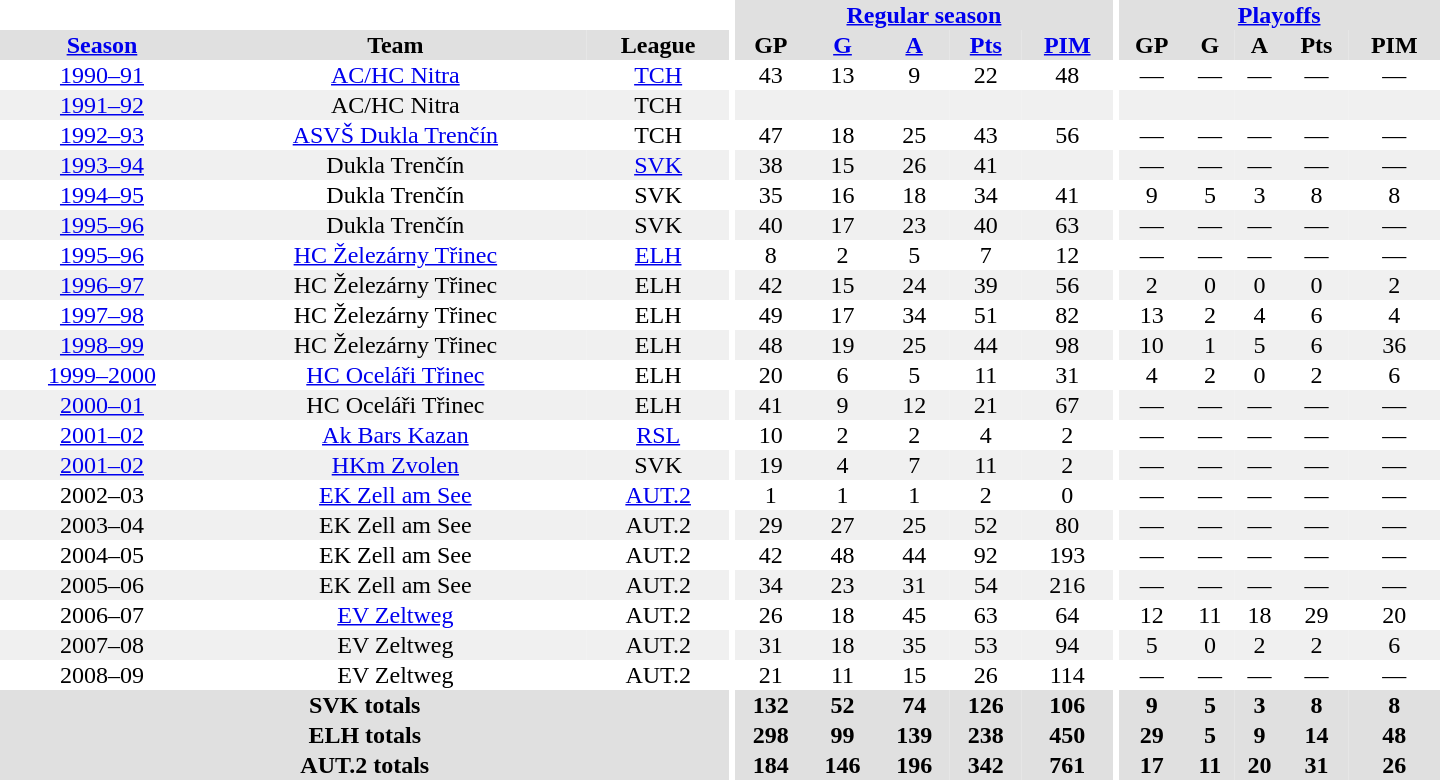<table border="0" cellpadding="1" cellspacing="0" style="text-align:center; width:60em">
<tr bgcolor="#e0e0e0">
<th colspan="3" bgcolor="#ffffff"></th>
<th rowspan="100" bgcolor="#ffffff"></th>
<th colspan="5"><a href='#'>Regular season</a></th>
<th rowspan="100" bgcolor="#ffffff"></th>
<th colspan="5"><a href='#'>Playoffs</a></th>
</tr>
<tr bgcolor="#e0e0e0">
<th><a href='#'>Season</a></th>
<th>Team</th>
<th>League</th>
<th>GP</th>
<th><a href='#'>G</a></th>
<th><a href='#'>A</a></th>
<th><a href='#'>Pts</a></th>
<th><a href='#'>PIM</a></th>
<th>GP</th>
<th>G</th>
<th>A</th>
<th>Pts</th>
<th>PIM</th>
</tr>
<tr>
<td><a href='#'>1990–91</a></td>
<td><a href='#'>AC/HC Nitra</a></td>
<td><a href='#'>TCH</a></td>
<td>43</td>
<td>13</td>
<td>9</td>
<td>22</td>
<td>48</td>
<td>—</td>
<td>—</td>
<td>—</td>
<td>—</td>
<td>—</td>
</tr>
<tr bgcolor="#f0f0f0">
<td><a href='#'>1991–92</a></td>
<td>AC/HC Nitra</td>
<td>TCH</td>
<td></td>
<td></td>
<td></td>
<td></td>
<td></td>
<td></td>
<td></td>
<td></td>
<td></td>
<td></td>
</tr>
<tr>
<td><a href='#'>1992–93</a></td>
<td><a href='#'>ASVŠ Dukla Trenčín</a></td>
<td>TCH</td>
<td>47</td>
<td>18</td>
<td>25</td>
<td>43</td>
<td>56</td>
<td>—</td>
<td>—</td>
<td>—</td>
<td>—</td>
<td>—</td>
</tr>
<tr bgcolor="#f0f0f0">
<td><a href='#'>1993–94</a></td>
<td>Dukla Trenčín</td>
<td><a href='#'>SVK</a></td>
<td>38</td>
<td>15</td>
<td>26</td>
<td>41</td>
<td></td>
<td>—</td>
<td>—</td>
<td>—</td>
<td>—</td>
<td>—</td>
</tr>
<tr>
<td><a href='#'>1994–95</a></td>
<td>Dukla Trenčín</td>
<td>SVK</td>
<td>35</td>
<td>16</td>
<td>18</td>
<td>34</td>
<td>41</td>
<td>9</td>
<td>5</td>
<td>3</td>
<td>8</td>
<td>8</td>
</tr>
<tr bgcolor="#f0f0f0">
<td><a href='#'>1995–96</a></td>
<td>Dukla Trenčín</td>
<td>SVK</td>
<td>40</td>
<td>17</td>
<td>23</td>
<td>40</td>
<td>63</td>
<td>—</td>
<td>—</td>
<td>—</td>
<td>—</td>
<td>—</td>
</tr>
<tr>
<td><a href='#'>1995–96</a></td>
<td><a href='#'>HC Železárny Třinec</a></td>
<td><a href='#'>ELH</a></td>
<td>8</td>
<td>2</td>
<td>5</td>
<td>7</td>
<td>12</td>
<td>—</td>
<td>—</td>
<td>—</td>
<td>—</td>
<td>—</td>
</tr>
<tr bgcolor="#f0f0f0">
<td><a href='#'>1996–97</a></td>
<td>HC Železárny Třinec</td>
<td>ELH</td>
<td>42</td>
<td>15</td>
<td>24</td>
<td>39</td>
<td>56</td>
<td>2</td>
<td>0</td>
<td>0</td>
<td>0</td>
<td>2</td>
</tr>
<tr>
<td><a href='#'>1997–98</a></td>
<td>HC Železárny Třinec</td>
<td>ELH</td>
<td>49</td>
<td>17</td>
<td>34</td>
<td>51</td>
<td>82</td>
<td>13</td>
<td>2</td>
<td>4</td>
<td>6</td>
<td>4</td>
</tr>
<tr bgcolor="#f0f0f0">
<td><a href='#'>1998–99</a></td>
<td>HC Železárny Třinec</td>
<td>ELH</td>
<td>48</td>
<td>19</td>
<td>25</td>
<td>44</td>
<td>98</td>
<td>10</td>
<td>1</td>
<td>5</td>
<td>6</td>
<td>36</td>
</tr>
<tr>
<td><a href='#'>1999–2000</a></td>
<td><a href='#'>HC Oceláři Třinec</a></td>
<td>ELH</td>
<td>20</td>
<td>6</td>
<td>5</td>
<td>11</td>
<td>31</td>
<td>4</td>
<td>2</td>
<td>0</td>
<td>2</td>
<td>6</td>
</tr>
<tr bgcolor="#f0f0f0">
<td><a href='#'>2000–01</a></td>
<td>HC Oceláři Třinec</td>
<td>ELH</td>
<td>41</td>
<td>9</td>
<td>12</td>
<td>21</td>
<td>67</td>
<td>—</td>
<td>—</td>
<td>—</td>
<td>—</td>
<td>—</td>
</tr>
<tr>
<td><a href='#'>2001–02</a></td>
<td><a href='#'>Ak Bars Kazan</a></td>
<td><a href='#'>RSL</a></td>
<td>10</td>
<td>2</td>
<td>2</td>
<td>4</td>
<td>2</td>
<td>—</td>
<td>—</td>
<td>—</td>
<td>—</td>
<td>—</td>
</tr>
<tr bgcolor="#f0f0f0">
<td><a href='#'>2001–02</a></td>
<td><a href='#'>HKm Zvolen</a></td>
<td>SVK</td>
<td>19</td>
<td>4</td>
<td>7</td>
<td>11</td>
<td>2</td>
<td>—</td>
<td>—</td>
<td>—</td>
<td>—</td>
<td>—</td>
</tr>
<tr>
<td>2002–03</td>
<td><a href='#'>EK Zell am See</a></td>
<td><a href='#'>AUT.2</a></td>
<td>1</td>
<td>1</td>
<td>1</td>
<td>2</td>
<td>0</td>
<td>—</td>
<td>—</td>
<td>—</td>
<td>—</td>
<td>—</td>
</tr>
<tr bgcolor="#f0f0f0">
<td>2003–04</td>
<td>EK Zell am See</td>
<td>AUT.2</td>
<td>29</td>
<td>27</td>
<td>25</td>
<td>52</td>
<td>80</td>
<td>—</td>
<td>—</td>
<td>—</td>
<td>—</td>
<td>—</td>
</tr>
<tr>
<td>2004–05</td>
<td>EK Zell am See</td>
<td>AUT.2</td>
<td>42</td>
<td>48</td>
<td>44</td>
<td>92</td>
<td>193</td>
<td>—</td>
<td>—</td>
<td>—</td>
<td>—</td>
<td>—</td>
</tr>
<tr bgcolor="#f0f0f0">
<td>2005–06</td>
<td>EK Zell am See</td>
<td>AUT.2</td>
<td>34</td>
<td>23</td>
<td>31</td>
<td>54</td>
<td>216</td>
<td>—</td>
<td>—</td>
<td>—</td>
<td>—</td>
<td>—</td>
</tr>
<tr>
<td>2006–07</td>
<td><a href='#'>EV Zeltweg</a></td>
<td>AUT.2</td>
<td>26</td>
<td>18</td>
<td>45</td>
<td>63</td>
<td>64</td>
<td>12</td>
<td>11</td>
<td>18</td>
<td>29</td>
<td>20</td>
</tr>
<tr bgcolor="#f0f0f0">
<td>2007–08</td>
<td>EV Zeltweg</td>
<td>AUT.2</td>
<td>31</td>
<td>18</td>
<td>35</td>
<td>53</td>
<td>94</td>
<td>5</td>
<td>0</td>
<td>2</td>
<td>2</td>
<td>6</td>
</tr>
<tr>
<td>2008–09</td>
<td>EV Zeltweg</td>
<td>AUT.2</td>
<td>21</td>
<td>11</td>
<td>15</td>
<td>26</td>
<td>114</td>
<td>—</td>
<td>—</td>
<td>—</td>
<td>—</td>
<td>—</td>
</tr>
<tr bgcolor="#e0e0e0">
<th colspan="3">SVK totals</th>
<th>132</th>
<th>52</th>
<th>74</th>
<th>126</th>
<th>106</th>
<th>9</th>
<th>5</th>
<th>3</th>
<th>8</th>
<th>8</th>
</tr>
<tr bgcolor="#e0e0e0">
<th colspan="3">ELH totals</th>
<th>298</th>
<th>99</th>
<th>139</th>
<th>238</th>
<th>450</th>
<th>29</th>
<th>5</th>
<th>9</th>
<th>14</th>
<th>48</th>
</tr>
<tr bgcolor="#e0e0e0">
<th colspan="3">AUT.2 totals</th>
<th>184</th>
<th>146</th>
<th>196</th>
<th>342</th>
<th>761</th>
<th>17</th>
<th>11</th>
<th>20</th>
<th>31</th>
<th>26</th>
</tr>
</table>
